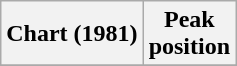<table class="wikitable sortable plainrowheaders">
<tr>
<th>Chart (1981)</th>
<th>Peak<br>position</th>
</tr>
<tr>
</tr>
</table>
